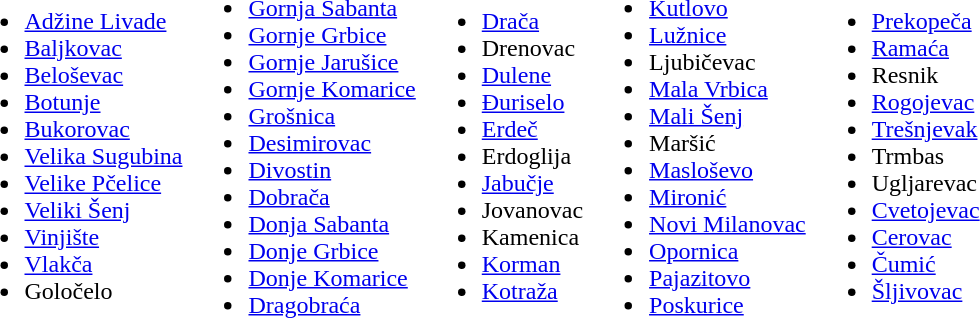<table>
<tr>
<td><br><ul><li><a href='#'>Adžine Livade</a></li><li><a href='#'>Baljkovac</a></li><li><a href='#'>Beloševac</a></li><li><a href='#'>Botunje</a></li><li><a href='#'>Bukorovac</a></li><li><a href='#'>Velika Sugubina</a></li><li><a href='#'>Velike Pčelice</a></li><li><a href='#'>Veliki Šenj</a></li><li><a href='#'>Vinjište</a></li><li><a href='#'>Vlakča</a></li><li>Goločelo</li></ul></td>
<td><br><ul><li><a href='#'>Gornja Sabanta</a></li><li><a href='#'>Gornje Grbice</a></li><li><a href='#'>Gornje Jarušice</a></li><li><a href='#'>Gornje Komarice</a></li><li><a href='#'>Grošnica</a></li><li><a href='#'>Desimirovac</a></li><li><a href='#'>Divostin</a></li><li><a href='#'>Dobrača</a></li><li><a href='#'>Donja Sabanta</a></li><li><a href='#'>Donje Grbice</a></li><li><a href='#'>Donje Komarice</a></li><li><a href='#'>Dragobraća</a></li></ul></td>
<td><br><ul><li><a href='#'>Drača</a></li><li>Drenovac</li><li><a href='#'>Dulene</a></li><li><a href='#'>Đuriselo</a></li><li><a href='#'>Erdeč</a></li><li>Erdoglija</li><li><a href='#'>Jabučje</a></li><li>Jovanovac</li><li>Kamenica</li><li><a href='#'>Korman</a></li><li><a href='#'>Kotraža</a></li></ul></td>
<td><br><ul><li><a href='#'>Kutlovo</a></li><li><a href='#'>Lužnice</a></li><li>Ljubičevac</li><li><a href='#'>Mala Vrbica</a></li><li><a href='#'>Mali Šenj</a></li><li>Maršić</li><li><a href='#'>Masloševo</a></li><li><a href='#'>Mironić</a></li><li><a href='#'>Novi Milanovac</a></li><li><a href='#'>Opornica</a></li><li><a href='#'>Pajazitovo</a></li><li><a href='#'>Poskurice</a></li></ul></td>
<td><br><ul><li><a href='#'>Prekopeča</a></li><li><a href='#'>Ramaća</a></li><li>Resnik</li><li><a href='#'>Rogojevac</a></li><li><a href='#'>Trešnjevak</a></li><li>Trmbas</li><li>Ugljarevac</li><li><a href='#'>Cvetojevac</a></li><li><a href='#'>Cerovac</a></li><li><a href='#'>Čumić</a></li><li><a href='#'>Šljivovac</a></li></ul></td>
</tr>
</table>
